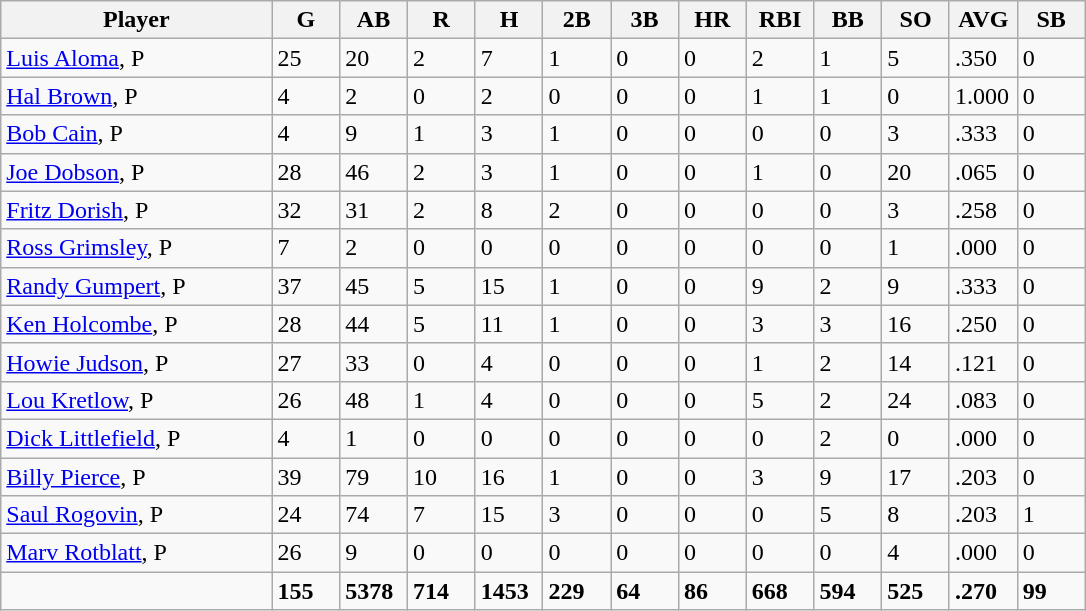<table class="wikitable sortable">
<tr>
<th width="24%">Player</th>
<th width="6%">G</th>
<th width="6%">AB</th>
<th width="6%">R</th>
<th width="6%">H</th>
<th width="6%">2B</th>
<th width="6%">3B</th>
<th width="6%">HR</th>
<th width="6%">RBI</th>
<th width="6%">BB</th>
<th width="6%">SO</th>
<th width="6%">AVG</th>
<th width="6%">SB</th>
</tr>
<tr>
<td><a href='#'>Luis Aloma</a>, P</td>
<td>25</td>
<td>20</td>
<td>2</td>
<td>7</td>
<td>1</td>
<td>0</td>
<td>0</td>
<td>2</td>
<td>1</td>
<td>5</td>
<td>.350</td>
<td>0</td>
</tr>
<tr>
<td><a href='#'>Hal Brown</a>, P</td>
<td>4</td>
<td>2</td>
<td>0</td>
<td>2</td>
<td>0</td>
<td>0</td>
<td>0</td>
<td>1</td>
<td>1</td>
<td>0</td>
<td>1.000</td>
<td>0</td>
</tr>
<tr>
<td><a href='#'>Bob Cain</a>, P</td>
<td>4</td>
<td>9</td>
<td>1</td>
<td>3</td>
<td>1</td>
<td>0</td>
<td>0</td>
<td>0</td>
<td>0</td>
<td>3</td>
<td>.333</td>
<td>0</td>
</tr>
<tr>
<td><a href='#'>Joe Dobson</a>, P</td>
<td>28</td>
<td>46</td>
<td>2</td>
<td>3</td>
<td>1</td>
<td>0</td>
<td>0</td>
<td>1</td>
<td>0</td>
<td>20</td>
<td>.065</td>
<td>0</td>
</tr>
<tr>
<td><a href='#'>Fritz Dorish</a>, P</td>
<td>32</td>
<td>31</td>
<td>2</td>
<td>8</td>
<td>2</td>
<td>0</td>
<td>0</td>
<td>0</td>
<td>0</td>
<td>3</td>
<td>.258</td>
<td>0</td>
</tr>
<tr>
<td><a href='#'>Ross Grimsley</a>, P</td>
<td>7</td>
<td>2</td>
<td>0</td>
<td>0</td>
<td>0</td>
<td>0</td>
<td>0</td>
<td>0</td>
<td>0</td>
<td>1</td>
<td>.000</td>
<td>0</td>
</tr>
<tr>
<td><a href='#'>Randy Gumpert</a>, P</td>
<td>37</td>
<td>45</td>
<td>5</td>
<td>15</td>
<td>1</td>
<td>0</td>
<td>0</td>
<td>9</td>
<td>2</td>
<td>9</td>
<td>.333</td>
<td>0</td>
</tr>
<tr>
<td><a href='#'>Ken Holcombe</a>, P</td>
<td>28</td>
<td>44</td>
<td>5</td>
<td>11</td>
<td>1</td>
<td>0</td>
<td>0</td>
<td>3</td>
<td>3</td>
<td>16</td>
<td>.250</td>
<td>0</td>
</tr>
<tr>
<td><a href='#'>Howie Judson</a>, P</td>
<td>27</td>
<td>33</td>
<td>0</td>
<td>4</td>
<td>0</td>
<td>0</td>
<td>0</td>
<td>1</td>
<td>2</td>
<td>14</td>
<td>.121</td>
<td>0</td>
</tr>
<tr>
<td><a href='#'>Lou Kretlow</a>, P</td>
<td>26</td>
<td>48</td>
<td>1</td>
<td>4</td>
<td>0</td>
<td>0</td>
<td>0</td>
<td>5</td>
<td>2</td>
<td>24</td>
<td>.083</td>
<td>0</td>
</tr>
<tr>
<td><a href='#'>Dick Littlefield</a>, P</td>
<td>4</td>
<td>1</td>
<td>0</td>
<td>0</td>
<td>0</td>
<td>0</td>
<td>0</td>
<td>0</td>
<td>2</td>
<td>0</td>
<td>.000</td>
<td>0</td>
</tr>
<tr>
<td><a href='#'>Billy Pierce</a>, P</td>
<td>39</td>
<td>79</td>
<td>10</td>
<td>16</td>
<td>1</td>
<td>0</td>
<td>0</td>
<td>3</td>
<td>9</td>
<td>17</td>
<td>.203</td>
<td>0</td>
</tr>
<tr>
<td><a href='#'>Saul Rogovin</a>, P</td>
<td>24</td>
<td>74</td>
<td>7</td>
<td>15</td>
<td>3</td>
<td>0</td>
<td>0</td>
<td>0</td>
<td>5</td>
<td>8</td>
<td>.203</td>
<td>1</td>
</tr>
<tr>
<td><a href='#'>Marv Rotblatt</a>, P</td>
<td>26</td>
<td>9</td>
<td>0</td>
<td>0</td>
<td>0</td>
<td>0</td>
<td>0</td>
<td>0</td>
<td>0</td>
<td>4</td>
<td>.000</td>
<td>0</td>
</tr>
<tr class="sortbottom">
<td></td>
<td><strong>155</strong></td>
<td><strong>5378</strong></td>
<td><strong>714</strong></td>
<td><strong>1453</strong></td>
<td><strong>229</strong></td>
<td><strong>64</strong></td>
<td><strong>86</strong></td>
<td><strong>668</strong></td>
<td><strong>594</strong></td>
<td><strong>525</strong></td>
<td><strong>.270</strong></td>
<td><strong>99</strong></td>
</tr>
</table>
